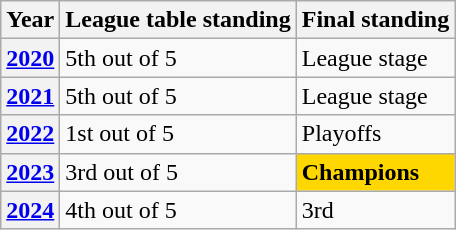<table class="wikitable">
<tr>
<th>Year</th>
<th>League table standing</th>
<th>Final standing</th>
</tr>
<tr>
<th><a href='#'>2020</a></th>
<td>5th out of 5</td>
<td>League stage</td>
</tr>
<tr>
<th><a href='#'>2021</a></th>
<td>5th out of 5</td>
<td>League stage</td>
</tr>
<tr>
<th><a href='#'>2022</a></th>
<td>1st out of 5</td>
<td>Playoffs</td>
</tr>
<tr>
<th><a href='#'>2023</a></th>
<td>3rd out of 5</td>
<td style="background:gold;"><strong>Champions</strong></td>
</tr>
<tr>
<th><a href='#'>2024</a></th>
<td>4th out of 5</td>
<td>3rd</td>
</tr>
</table>
